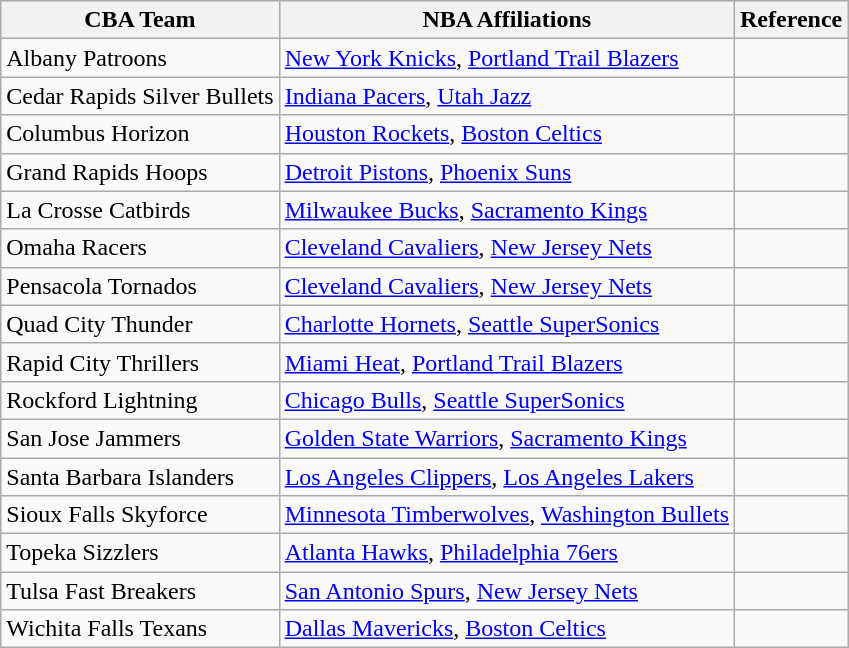<table class="wikitable">
<tr>
<th>CBA Team</th>
<th>NBA Affiliations</th>
<th>Reference</th>
</tr>
<tr>
<td>Albany Patroons</td>
<td><a href='#'>New York Knicks</a>, <a href='#'>Portland Trail Blazers</a></td>
<td></td>
</tr>
<tr>
<td>Cedar Rapids Silver Bullets</td>
<td><a href='#'>Indiana Pacers</a>, <a href='#'>Utah Jazz</a></td>
<td></td>
</tr>
<tr>
<td>Columbus Horizon</td>
<td><a href='#'>Houston Rockets</a>, <a href='#'>Boston Celtics</a></td>
<td></td>
</tr>
<tr>
<td>Grand Rapids Hoops</td>
<td><a href='#'>Detroit Pistons</a>, <a href='#'>Phoenix Suns</a></td>
<td></td>
</tr>
<tr>
<td>La Crosse Catbirds</td>
<td><a href='#'>Milwaukee Bucks</a>, <a href='#'>Sacramento Kings</a></td>
<td></td>
</tr>
<tr>
<td>Omaha Racers</td>
<td><a href='#'>Cleveland Cavaliers</a>, <a href='#'>New Jersey Nets</a></td>
<td></td>
</tr>
<tr>
<td>Pensacola Tornados</td>
<td><a href='#'>Cleveland Cavaliers</a>, <a href='#'>New Jersey Nets</a></td>
<td></td>
</tr>
<tr>
<td>Quad City Thunder</td>
<td><a href='#'>Charlotte Hornets</a>, <a href='#'>Seattle SuperSonics</a></td>
<td></td>
</tr>
<tr>
<td>Rapid City Thrillers</td>
<td><a href='#'>Miami Heat</a>, <a href='#'>Portland Trail Blazers</a></td>
<td></td>
</tr>
<tr>
<td>Rockford Lightning</td>
<td><a href='#'>Chicago Bulls</a>, <a href='#'>Seattle SuperSonics</a></td>
<td></td>
</tr>
<tr>
<td>San Jose Jammers</td>
<td><a href='#'>Golden State Warriors</a>, <a href='#'>Sacramento Kings</a></td>
<td></td>
</tr>
<tr>
<td>Santa Barbara Islanders</td>
<td><a href='#'>Los Angeles Clippers</a>, <a href='#'>Los Angeles Lakers</a></td>
<td></td>
</tr>
<tr>
<td>Sioux Falls Skyforce</td>
<td><a href='#'>Minnesota Timberwolves</a>, <a href='#'>Washington Bullets</a></td>
<td></td>
</tr>
<tr>
<td>Topeka Sizzlers</td>
<td><a href='#'>Atlanta Hawks</a>, <a href='#'>Philadelphia 76ers</a></td>
<td></td>
</tr>
<tr>
<td>Tulsa Fast Breakers</td>
<td><a href='#'>San Antonio Spurs</a>, <a href='#'>New Jersey Nets</a></td>
<td></td>
</tr>
<tr>
<td>Wichita Falls Texans</td>
<td><a href='#'>Dallas Mavericks</a>, <a href='#'>Boston Celtics</a></td>
<td></td>
</tr>
</table>
